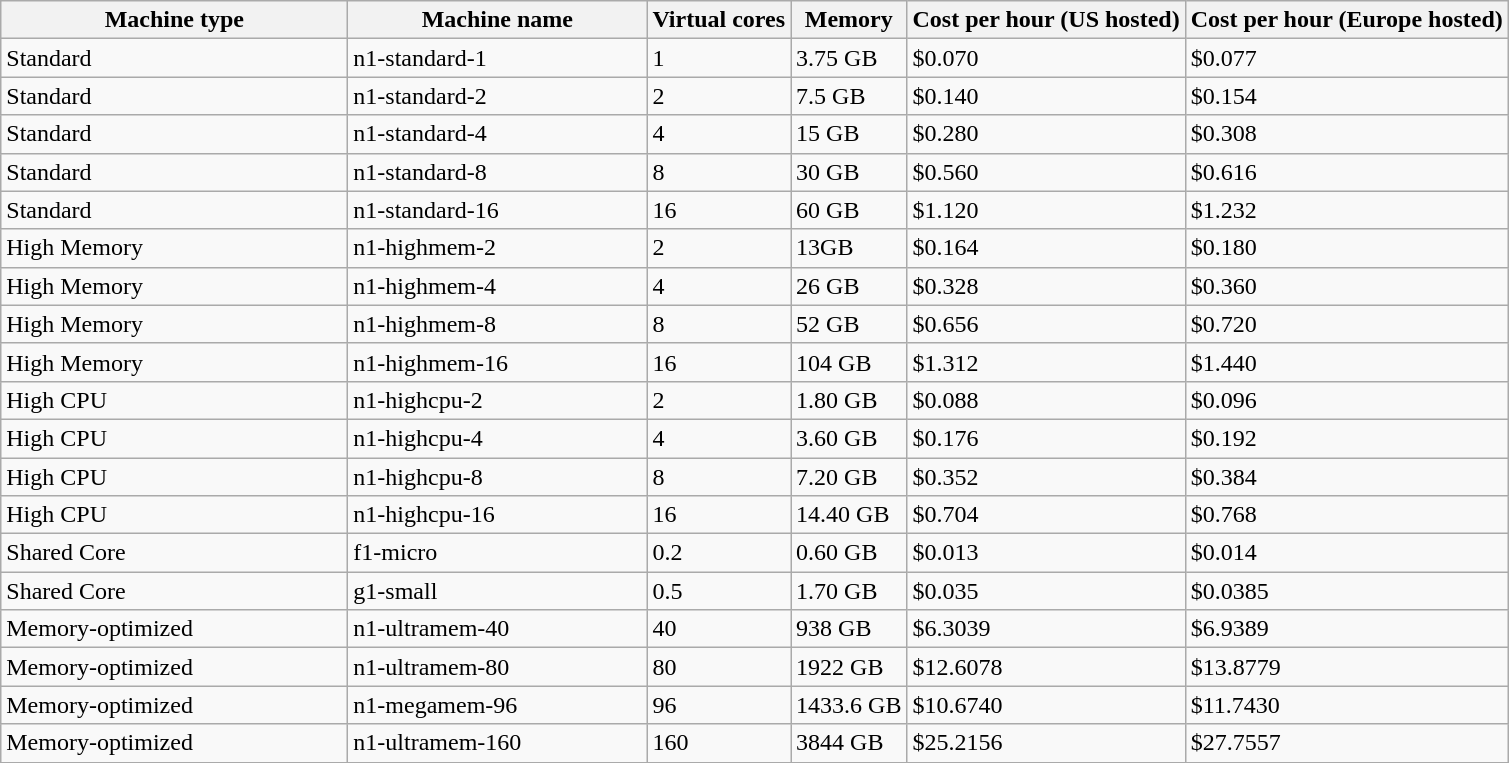<table class="wikitable sortable">
<tr>
<th style="width:14em">Machine type</th>
<th style="width:12em">Machine name</th>
<th>Virtual cores</th>
<th>Memory</th>
<th>Cost per hour (US hosted)</th>
<th>Cost per hour (Europe hosted)</th>
</tr>
<tr>
<td>Standard</td>
<td>n1-standard-1</td>
<td>1</td>
<td>3.75 GB</td>
<td>$0.070</td>
<td>$0.077</td>
</tr>
<tr>
<td>Standard</td>
<td>n1-standard-2</td>
<td>2</td>
<td>7.5 GB</td>
<td>$0.140</td>
<td>$0.154</td>
</tr>
<tr>
<td>Standard</td>
<td>n1-standard-4</td>
<td>4</td>
<td>15 GB</td>
<td>$0.280</td>
<td>$0.308</td>
</tr>
<tr>
<td>Standard</td>
<td>n1-standard-8</td>
<td>8</td>
<td>30 GB</td>
<td>$0.560</td>
<td>$0.616</td>
</tr>
<tr>
<td>Standard</td>
<td>n1-standard-16</td>
<td>16</td>
<td>60 GB</td>
<td>$1.120</td>
<td>$1.232</td>
</tr>
<tr>
<td>High Memory</td>
<td>n1-highmem-2</td>
<td>2</td>
<td>13GB</td>
<td>$0.164</td>
<td>$0.180</td>
</tr>
<tr>
<td>High Memory</td>
<td>n1-highmem-4</td>
<td>4</td>
<td>26 GB</td>
<td>$0.328</td>
<td>$0.360</td>
</tr>
<tr>
<td>High Memory</td>
<td>n1-highmem-8</td>
<td>8</td>
<td>52 GB</td>
<td>$0.656</td>
<td>$0.720</td>
</tr>
<tr>
<td>High Memory</td>
<td>n1-highmem-16</td>
<td>16</td>
<td>104 GB</td>
<td>$1.312</td>
<td>$1.440</td>
</tr>
<tr>
<td>High CPU</td>
<td>n1-highcpu-2</td>
<td>2</td>
<td>1.80 GB</td>
<td>$0.088</td>
<td>$0.096</td>
</tr>
<tr>
<td>High CPU</td>
<td>n1-highcpu-4</td>
<td>4</td>
<td>3.60 GB</td>
<td>$0.176</td>
<td>$0.192</td>
</tr>
<tr>
<td>High CPU</td>
<td>n1-highcpu-8</td>
<td>8</td>
<td>7.20 GB</td>
<td>$0.352</td>
<td>$0.384</td>
</tr>
<tr>
<td>High CPU</td>
<td>n1-highcpu-16</td>
<td>16</td>
<td>14.40 GB</td>
<td>$0.704</td>
<td>$0.768</td>
</tr>
<tr>
<td>Shared Core</td>
<td>f1-micro</td>
<td>0.2</td>
<td>0.60 GB</td>
<td>$0.013</td>
<td>$0.014</td>
</tr>
<tr>
<td>Shared Core</td>
<td>g1-small</td>
<td>0.5</td>
<td>1.70 GB</td>
<td>$0.035</td>
<td>$0.0385</td>
</tr>
<tr>
<td>Memory-optimized</td>
<td>n1-ultramem-40</td>
<td>40</td>
<td>938 GB</td>
<td>$6.3039</td>
<td>$6.9389</td>
</tr>
<tr>
<td>Memory-optimized</td>
<td>n1-ultramem-80</td>
<td>80</td>
<td>1922 GB</td>
<td>$12.6078</td>
<td>$13.8779</td>
</tr>
<tr>
<td>Memory-optimized</td>
<td>n1-megamem-96</td>
<td>96</td>
<td>1433.6 GB</td>
<td>$10.6740</td>
<td>$11.7430</td>
</tr>
<tr>
<td>Memory-optimized</td>
<td>n1-ultramem-160</td>
<td>160</td>
<td>3844 GB</td>
<td>$25.2156</td>
<td>$27.7557</td>
</tr>
<tr>
</tr>
</table>
